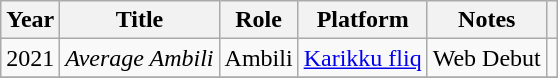<table class="wikitable sortable plainrowheaders">
<tr>
<th scope="col">Year</th>
<th scope="col">Title</th>
<th scope="col">Role</th>
<th scope="col" class="unsortable">Platform</th>
<th scope="col" class="unsortable">Notes</th>
<th scope="col" class="unsortable"></th>
</tr>
<tr>
<td>2021</td>
<td><em>Average Ambili</em></td>
<td>Ambili</td>
<td><a href='#'> Karikku fliq</a></td>
<td>Web Debut</td>
<td></td>
</tr>
<tr>
</tr>
</table>
